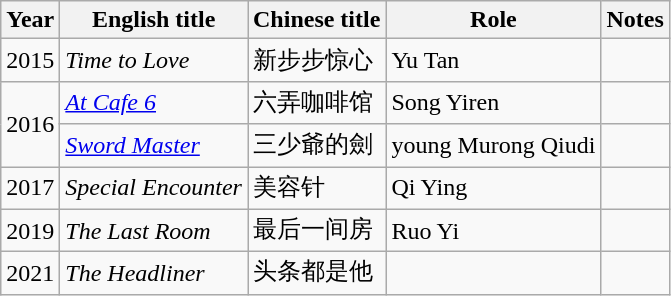<table class="wikitable">
<tr>
<th>Year</th>
<th>English title</th>
<th>Chinese title</th>
<th>Role</th>
<th>Notes</th>
</tr>
<tr>
<td>2015</td>
<td><em>Time to Love</em></td>
<td>新步步惊心</td>
<td>Yu Tan</td>
<td></td>
</tr>
<tr>
<td rowspan=2>2016</td>
<td><em><a href='#'>At Cafe 6</a></em></td>
<td>六弄咖啡馆</td>
<td>Song Yiren</td>
<td></td>
</tr>
<tr>
<td><em><a href='#'>Sword Master</a></em></td>
<td>三少爺的劍</td>
<td>young Murong Qiudi</td>
<td></td>
</tr>
<tr>
<td>2017</td>
<td><em>Special Encounter </em></td>
<td>美容针</td>
<td>Qi Ying</td>
<td></td>
</tr>
<tr>
<td>2019</td>
<td><em>The Last Room</em></td>
<td>最后一间房</td>
<td>Ruo Yi</td>
<td></td>
</tr>
<tr>
<td>2021</td>
<td><em>The Headliner</em></td>
<td>头条都是他</td>
<td></td>
<td></td>
</tr>
</table>
